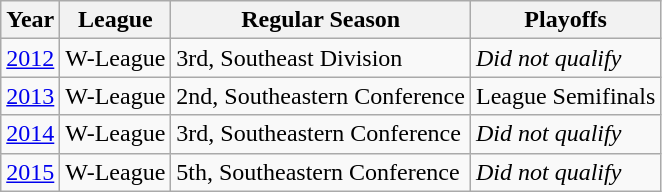<table class="wikitable">
<tr>
<th>Year</th>
<th>League</th>
<th>Regular Season</th>
<th>Playoffs</th>
</tr>
<tr>
<td><a href='#'>2012</a></td>
<td>W-League</td>
<td>3rd, Southeast Division</td>
<td><em>Did not qualify</em></td>
</tr>
<tr>
<td><a href='#'>2013</a></td>
<td>W-League</td>
<td>2nd, Southeastern Conference</td>
<td>League Semifinals</td>
</tr>
<tr>
<td><a href='#'>2014</a></td>
<td>W-League</td>
<td>3rd, Southeastern Conference</td>
<td><em>Did not qualify</em></td>
</tr>
<tr>
<td><a href='#'>2015</a></td>
<td>W-League</td>
<td>5th, Southeastern Conference</td>
<td><em>Did not qualify</em></td>
</tr>
</table>
